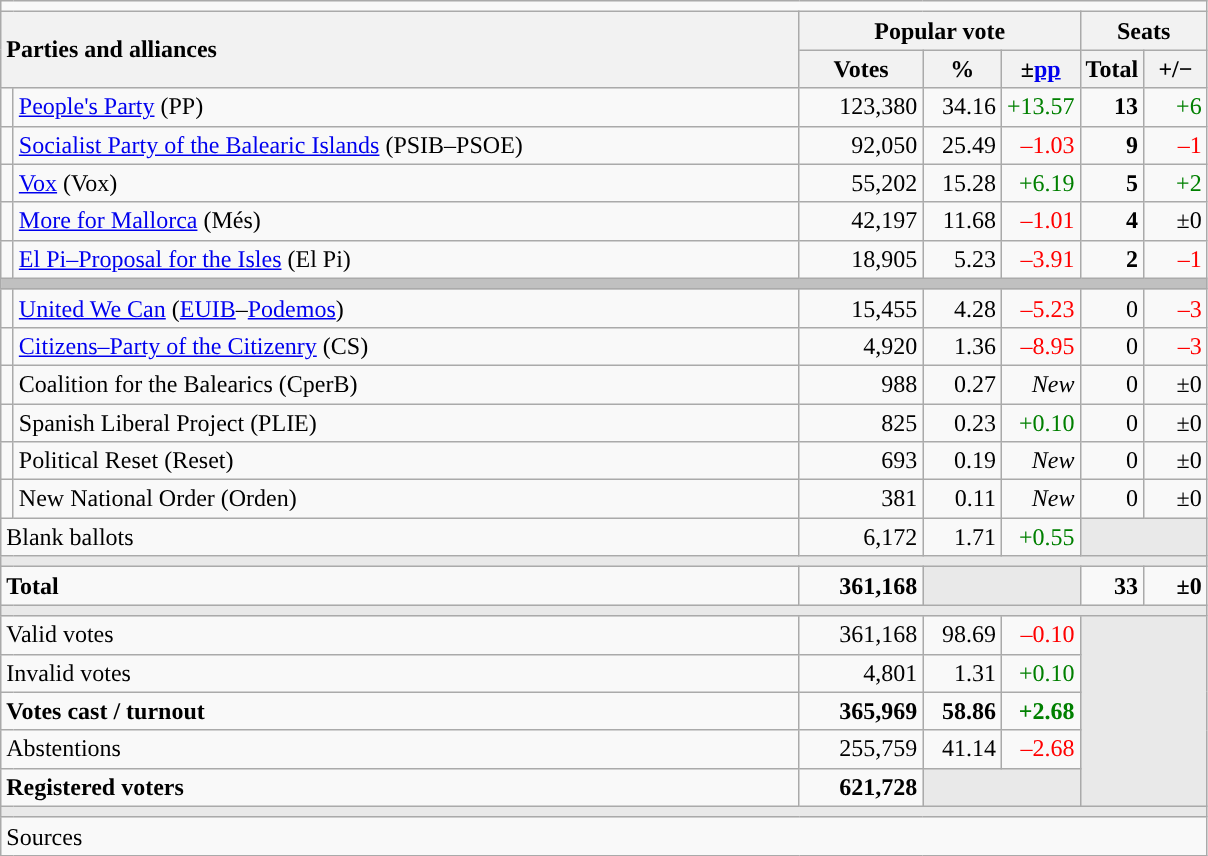<table class="wikitable" style="text-align:right;">
<tr>
<td colspan="7"></td>
</tr>
<tr>
<th style="text-align:left;" rowspan="2" colspan="2" width="525">Parties and alliances</th>
<th colspan="3">Popular vote</th>
<th colspan="2">Seats</th>
</tr>
<tr>
<th width="75">Votes</th>
<th width="45">%</th>
<th width="45">±<a href='#'>pp</a></th>
<th width="35">Total</th>
<th width="35">+/−</th>
</tr>
<tr>
<td width="1" style="color:inherit;background:"></td>
<td align="left"><a href='#'>People's Party</a> (PP)</td>
<td>123,380</td>
<td>34.16</td>
<td style="color:green;">+13.57</td>
<td><strong>13</strong></td>
<td style="color:green;">+6</td>
</tr>
<tr>
<td style="color:inherit;background:"></td>
<td align="left"><a href='#'>Socialist Party of the Balearic Islands</a> (PSIB–PSOE)</td>
<td>92,050</td>
<td>25.49</td>
<td style="color:red;">–1.03</td>
<td><strong>9</strong></td>
<td style="color:red;">–1</td>
</tr>
<tr>
<td style="color:inherit;background:"></td>
<td align="left"><a href='#'>Vox</a> (Vox)</td>
<td>55,202</td>
<td>15.28</td>
<td style="color:green;">+6.19</td>
<td><strong>5</strong></td>
<td style="color:green;">+2</td>
</tr>
<tr>
<td style="color:inherit;background:"></td>
<td align="left"><a href='#'>More for Mallorca</a> (Més)</td>
<td>42,197</td>
<td>11.68</td>
<td style="color:red;">–1.01</td>
<td><strong>4</strong></td>
<td>±0</td>
</tr>
<tr>
<td style="color:inherit;background:"></td>
<td align="left"><a href='#'>El Pi–Proposal for the Isles</a> (El Pi)</td>
<td>18,905</td>
<td>5.23</td>
<td style="color:red;">–3.91</td>
<td><strong>2</strong></td>
<td style="color:red;">–1</td>
</tr>
<tr>
<td colspan="7" bgcolor="#C0C0C0"></td>
</tr>
<tr>
<td style="color:inherit;background:"></td>
<td align="left"><a href='#'>United We Can</a> (<a href='#'>EUIB</a>–<a href='#'>Podemos</a>)</td>
<td>15,455</td>
<td>4.28</td>
<td style="color:red;">–5.23</td>
<td>0</td>
<td style="color:red;">–3</td>
</tr>
<tr>
<td style="color:inherit;background:"></td>
<td align="left"><a href='#'>Citizens–Party of the Citizenry</a> (CS)</td>
<td>4,920</td>
<td>1.36</td>
<td style="color:red;">–8.95</td>
<td>0</td>
<td style="color:red;">–3</td>
</tr>
<tr>
<td style="color:inherit;background:"></td>
<td align="left">Coalition for the Balearics (CperB)</td>
<td>988</td>
<td>0.27</td>
<td><em>New</em></td>
<td>0</td>
<td>±0</td>
</tr>
<tr>
<td style="color:inherit;background:"></td>
<td align="left">Spanish Liberal Project (PLIE)</td>
<td>825</td>
<td>0.23</td>
<td style="color:green;">+0.10</td>
<td>0</td>
<td>±0</td>
</tr>
<tr>
<td style="color:inherit;background:"></td>
<td align="left">Political Reset (Reset)</td>
<td>693</td>
<td>0.19</td>
<td><em>New</em></td>
<td>0</td>
<td>±0</td>
</tr>
<tr>
<td style="color:inherit;background:"></td>
<td align="left">New National Order (Orden)</td>
<td>381</td>
<td>0.11</td>
<td><em>New</em></td>
<td>0</td>
<td>±0</td>
</tr>
<tr>
<td align="left" colspan="2">Blank ballots</td>
<td>6,172</td>
<td>1.71</td>
<td style="color:green;">+0.55</td>
<td bgcolor="#E9E9E9" colspan="2"></td>
</tr>
<tr>
<td colspan="7" bgcolor="#E9E9E9"></td>
</tr>
<tr style="font-weight:bold;">
<td align="left" colspan="2">Total</td>
<td>361,168</td>
<td bgcolor="#E9E9E9" colspan="2"></td>
<td>33</td>
<td>±0</td>
</tr>
<tr>
<td colspan="7" bgcolor="#E9E9E9"></td>
</tr>
<tr>
<td align="left" colspan="2">Valid votes</td>
<td>361,168</td>
<td>98.69</td>
<td style="color:red;">–0.10</td>
<td bgcolor="#E9E9E9" colspan="2" rowspan="5"></td>
</tr>
<tr>
<td align="left" colspan="2">Invalid votes</td>
<td>4,801</td>
<td>1.31</td>
<td style="color:green;">+0.10</td>
</tr>
<tr style="font-weight:bold;">
<td align="left" colspan="2">Votes cast / turnout</td>
<td>365,969</td>
<td>58.86</td>
<td style="color:green;">+2.68</td>
</tr>
<tr>
<td align="left" colspan="2">Abstentions</td>
<td>255,759</td>
<td>41.14</td>
<td style="color:red;">–2.68</td>
</tr>
<tr style="font-weight:bold;">
<td align="left" colspan="2">Registered voters</td>
<td>621,728</td>
<td bgcolor="#E9E9E9" colspan="2"></td>
</tr>
<tr>
<td colspan="7" bgcolor="#E9E9E9"></td>
</tr>
<tr>
<td align="left" colspan="7">Sources</td>
</tr>
</table>
